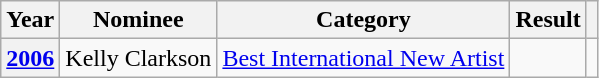<table class="wikitable plainrowheaders">
<tr>
<th>Year</th>
<th>Nominee</th>
<th>Category</th>
<th>Result</th>
<th></th>
</tr>
<tr>
<th scope="row"><a href='#'>2006</a></th>
<td>Kelly Clarkson</td>
<td><a href='#'>Best International New Artist</a></td>
<td></td>
<td align="center"></td>
</tr>
</table>
